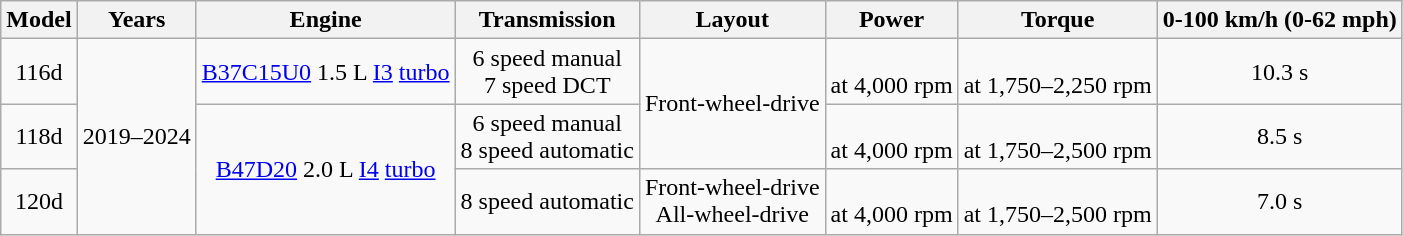<table class="wikitable sortable" style="text-align: center;">
<tr>
<th>Model</th>
<th>Years</th>
<th>Engine</th>
<th>Transmission</th>
<th>Layout</th>
<th>Power</th>
<th>Torque</th>
<th>0-100 km/h (0-62 mph)</th>
</tr>
<tr>
<td>116d</td>
<td rowspan="3">2019–2024</td>
<td><a href='#'>B37C15U0</a> 1.5 L <a href='#'>I3</a> <a href='#'>turbo</a></td>
<td>6 speed manual<br>7 speed DCT</td>
<td rowspan="2">Front-wheel-drive</td>
<td> <br> at 4,000 rpm</td>
<td> <br> at 1,750–2,250 rpm</td>
<td>10.3 s</td>
</tr>
<tr>
<td>118d</td>
<td rowspan="2"><a href='#'>B47D20</a> 2.0 L <a href='#'>I4</a> <a href='#'>turbo</a></td>
<td>6 speed manual<br>8 speed automatic</td>
<td> <br> at 4,000 rpm</td>
<td> <br> at 1,750–2,500 rpm</td>
<td>8.5 s</td>
</tr>
<tr>
<td>120d</td>
<td>8 speed automatic</td>
<td>Front-wheel-drive<br>All-wheel-drive</td>
<td> <br> at 4,000 rpm</td>
<td> <br> at 1,750–2,500 rpm</td>
<td>7.0 s</td>
</tr>
</table>
